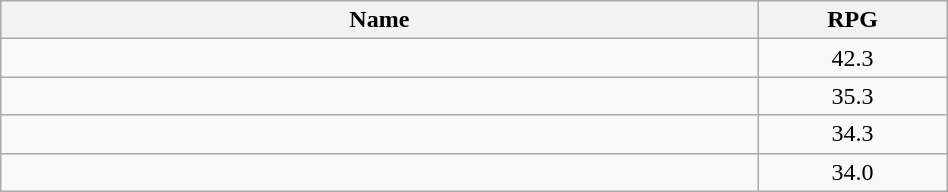<table class=wikitable width="50%">
<tr>
<th width="80%">Name</th>
<th width="20%">RPG</th>
</tr>
<tr>
<td></td>
<td align=center>42.3</td>
</tr>
<tr>
<td></td>
<td align=center>35.3</td>
</tr>
<tr>
<td></td>
<td align=center>34.3</td>
</tr>
<tr>
<td></td>
<td align=center>34.0</td>
</tr>
</table>
